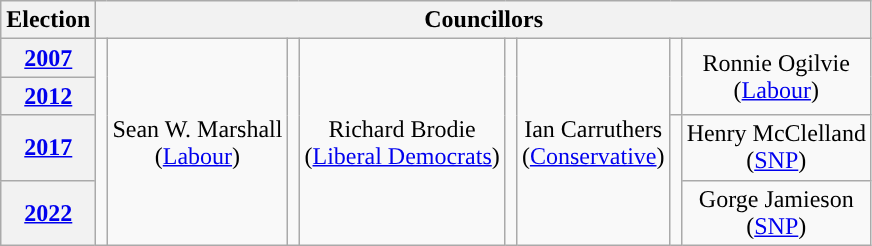<table class="wikitable" style="text-align:center">
<tr>
<th>Election</th>
<th colspan=8>Councillors</th>
</tr>
<tr>
<th><a href='#'>2007</a></th>
<td rowspan=4; style="background-color: "></td>
<td rowspan=4>Sean W. Marshall<br>(<a href='#'>Labour</a>)</td>
<td rowspan=4; style="background-color: "></td>
<td rowspan=4>Richard Brodie<br>(<a href='#'>Liberal Democrats</a>)</td>
<td rowspan=4; style="background-color: "></td>
<td rowspan=4>Ian Carruthers<br>(<a href='#'>Conservative</a>)</td>
<td rowspan=2; style="background-color: "></td>
<td rowspan=2>Ronnie Ogilvie<br>(<a href='#'>Labour</a>)</td>
</tr>
<tr>
<th><a href='#'>2012</a></th>
</tr>
<tr>
<th><a href='#'>2017</a></th>
<td rowspan=2; style="background-color: "></td>
<td>Henry McClelland<br>(<a href='#'>SNP</a>)</td>
</tr>
<tr>
<th><a href='#'>2022</a></th>
<td>Gorge Jamieson<br>(<a href='#'>SNP</a>)</td>
</tr>
</table>
